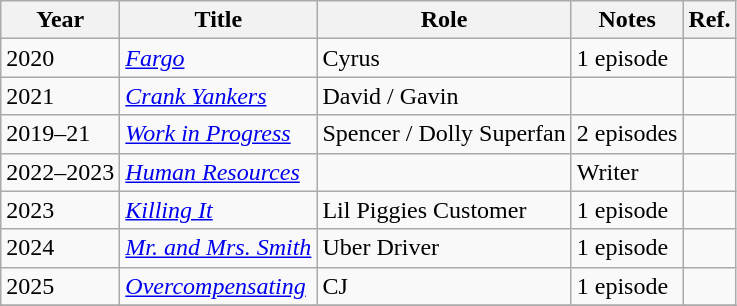<table class="wikitable sortable">
<tr>
<th>Year</th>
<th>Title</th>
<th>Role</th>
<th>Notes</th>
<th>Ref.</th>
</tr>
<tr>
<td>2020</td>
<td><em><a href='#'>Fargo</a></em></td>
<td>Cyrus</td>
<td>1 episode</td>
<td></td>
</tr>
<tr>
<td>2021</td>
<td><em><a href='#'>Crank Yankers</a></em></td>
<td>David / Gavin</td>
<td></td>
<td></td>
</tr>
<tr>
<td>2019–21</td>
<td><em><a href='#'>Work in Progress</a></em></td>
<td>Spencer / Dolly Superfan</td>
<td>2 episodes</td>
<td></td>
</tr>
<tr>
<td>2022–2023</td>
<td><em><a href='#'>Human Resources</a></em></td>
<td></td>
<td>Writer</td>
<td></td>
</tr>
<tr>
<td>2023</td>
<td><em><a href='#'>Killing It</a></em></td>
<td>Lil Piggies Customer</td>
<td>1 episode</td>
<td></td>
</tr>
<tr>
<td>2024</td>
<td><em><a href='#'>Mr. and Mrs. Smith</a></em></td>
<td>Uber Driver</td>
<td>1 episode</td>
<td></td>
</tr>
<tr>
<td>2025</td>
<td><em><a href='#'>Overcompensating</a></em></td>
<td>CJ</td>
<td>1 episode</td>
<td></td>
</tr>
<tr>
</tr>
</table>
